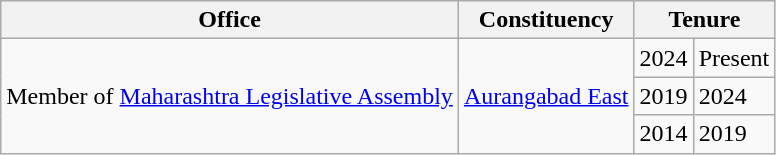<table class="wikitable">
<tr>
<th>Office</th>
<th>Constituency</th>
<th colspan="3">Tenure</th>
</tr>
<tr>
<td rowspan="3">Member of <a href='#'>Maharashtra Legislative Assembly</a></td>
<td rowspan="3"><a href='#'>Aurangabad East</a></td>
<td>2024</td>
<td>Present</td>
</tr>
<tr>
<td>2019</td>
<td>2024</td>
</tr>
<tr>
<td>2014</td>
<td>2019</td>
</tr>
</table>
